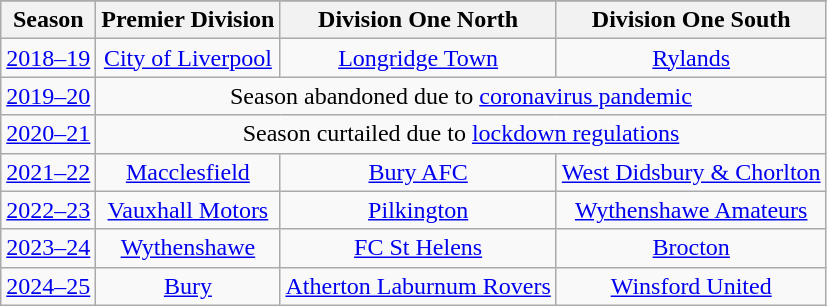<table class="wikitable" style="text-align: center">
<tr>
</tr>
<tr>
<th>Season</th>
<th>Premier Division</th>
<th>Division One North</th>
<th>Division One South</th>
</tr>
<tr>
<td><a href='#'>2018–19</a></td>
<td><a href='#'>City of Liverpool</a></td>
<td><a href='#'>Longridge Town</a></td>
<td><a href='#'>Rylands</a></td>
</tr>
<tr>
<td><a href='#'>2019–20</a></td>
<td colspan=3>Season abandoned due to <a href='#'>coronavirus pandemic</a></td>
</tr>
<tr>
<td><a href='#'>2020–21</a></td>
<td colspan=3>Season curtailed due to <a href='#'>lockdown regulations</a></td>
</tr>
<tr>
<td><a href='#'>2021–22</a></td>
<td><a href='#'>Macclesfield</a></td>
<td><a href='#'>Bury AFC</a></td>
<td><a href='#'>West Didsbury & Chorlton</a></td>
</tr>
<tr>
<td><a href='#'>2022–23</a></td>
<td><a href='#'>Vauxhall Motors</a></td>
<td><a href='#'>Pilkington</a></td>
<td><a href='#'>Wythenshawe Amateurs</a></td>
</tr>
<tr>
<td><a href='#'>2023–24</a></td>
<td><a href='#'>Wythenshawe</a></td>
<td><a href='#'>FC St Helens</a></td>
<td><a href='#'>Brocton</a></td>
</tr>
<tr>
<td><a href='#'>2024–25</a></td>
<td><a href='#'>Bury</a></td>
<td><a href='#'>Atherton Laburnum Rovers</a></td>
<td><a href='#'>Winsford United</a></td>
</tr>
</table>
